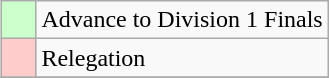<table class="wikitable" align="right">
<tr>
<td style="background:#cfc;">    </td>
<td>Advance to Division 1 Finals</td>
</tr>
<tr>
<td style="background:#ffcccc;">    </td>
<td>Relegation</td>
</tr>
<tr>
</tr>
</table>
